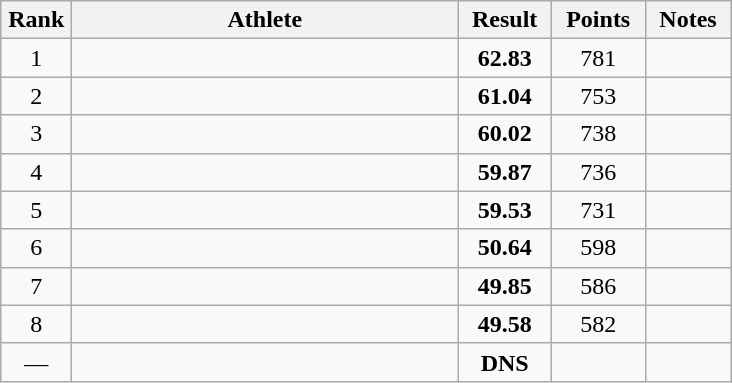<table class="wikitable" style="text-align:center">
<tr>
<th width=40>Rank</th>
<th width=250>Athlete</th>
<th width=55>Result</th>
<th width=55>Points</th>
<th width=50>Notes</th>
</tr>
<tr>
<td>1</td>
<td align=left></td>
<td><strong>62.83</strong></td>
<td>781</td>
<td></td>
</tr>
<tr>
<td>2</td>
<td align=left></td>
<td><strong>61.04</strong></td>
<td>753</td>
<td></td>
</tr>
<tr>
<td>3</td>
<td align=left></td>
<td><strong>60.02</strong></td>
<td>738</td>
<td></td>
</tr>
<tr>
<td>4</td>
<td align=left></td>
<td><strong>59.87</strong></td>
<td>736</td>
<td></td>
</tr>
<tr>
<td>5</td>
<td align=left></td>
<td><strong>59.53</strong></td>
<td>731</td>
<td></td>
</tr>
<tr>
<td>6</td>
<td align=left></td>
<td><strong>50.64</strong></td>
<td>598</td>
<td></td>
</tr>
<tr>
<td>7</td>
<td align=left></td>
<td><strong>49.85</strong></td>
<td>586</td>
<td></td>
</tr>
<tr>
<td>8</td>
<td align=left></td>
<td><strong>49.58</strong></td>
<td>582</td>
<td></td>
</tr>
<tr>
<td>—</td>
<td align=left></td>
<td><strong>DNS</strong></td>
<td></td>
<td></td>
</tr>
</table>
